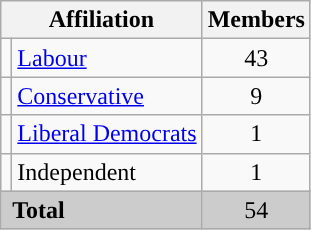<table class="wikitable">
<tr>
<th colspan="2">Affiliation</th>
<th>Members</th>
</tr>
<tr>
<td style="color:inherit;background:"></td>
<td><a href='#'>Labour</a></td>
<td style="text-align:center;">43</td>
</tr>
<tr>
<td style="color:inherit;background:"></td>
<td><a href='#'>Conservative</a></td>
<td style="text-align:center;">9</td>
</tr>
<tr>
<td style="color:inherit;background:"></td>
<td><a href='#'>Liberal Democrats</a></td>
<td style="text-align:center;">1</td>
</tr>
<tr>
<td style="color:inherit;background:"></td>
<td>Independent</td>
<td style="text-align:center;">1</td>
</tr>
<tr style="background:#ccc;">
<td colspan="2"> <strong>Total</strong></td>
<td style="text-align:center;">54</td>
</tr>
</table>
